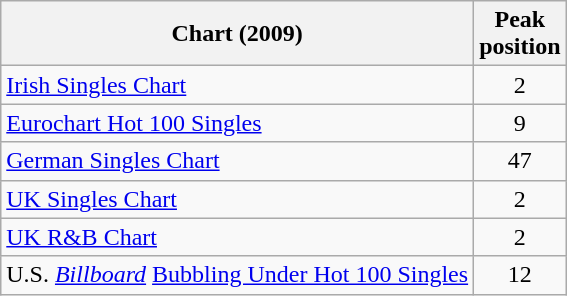<table class="wikitable sortable plainrowheaders">
<tr>
<th align="left">Chart (2009)</th>
<th align="left">Peak<br>position</th>
</tr>
<tr>
<td align="left"><a href='#'>Irish Singles Chart</a></td>
<td align="center">2</td>
</tr>
<tr>
<td align="left"><a href='#'>Eurochart Hot 100 Singles</a></td>
<td align="center">9</td>
</tr>
<tr>
<td align="left"><a href='#'>German Singles Chart</a></td>
<td align="center">47</td>
</tr>
<tr>
<td align="left"><a href='#'>UK Singles Chart</a></td>
<td align="center">2</td>
</tr>
<tr>
<td><a href='#'>UK R&B Chart</a></td>
<td align="center">2</td>
</tr>
<tr>
<td>U.S. <em><a href='#'>Billboard</a></em> <a href='#'>Bubbling Under Hot 100 Singles</a></td>
<td align="center">12</td>
</tr>
</table>
